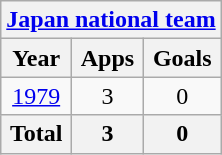<table class="wikitable" style="text-align:center">
<tr>
<th colspan=3><a href='#'>Japan national team</a></th>
</tr>
<tr>
<th>Year</th>
<th>Apps</th>
<th>Goals</th>
</tr>
<tr>
<td><a href='#'>1979</a></td>
<td>3</td>
<td>0</td>
</tr>
<tr>
<th>Total</th>
<th>3</th>
<th>0</th>
</tr>
</table>
